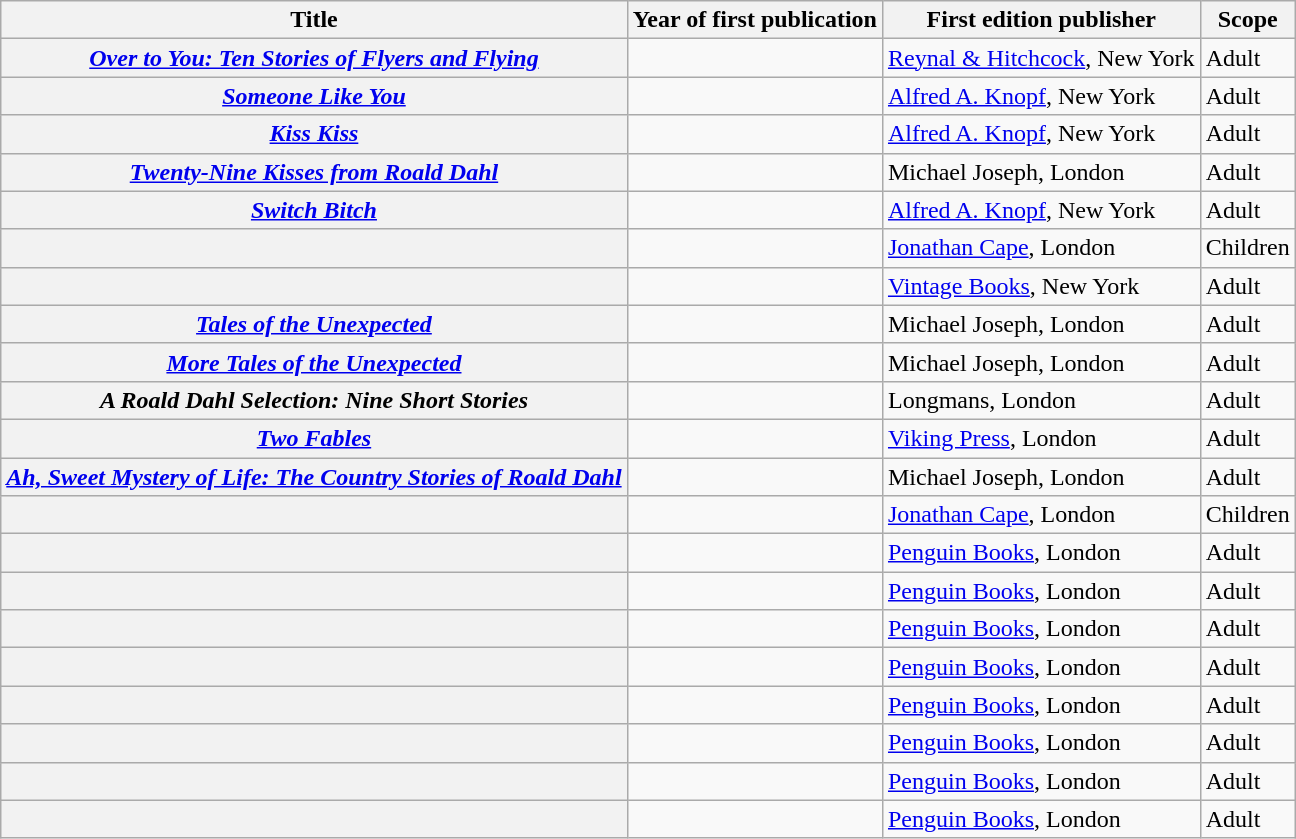<table class="wikitable plainrowheaders sortable" style="margin-right: 0;">
<tr>
<th scope="col">Title</th>
<th scope="col">Year of first publication</th>
<th scope="col">First edition publisher</th>
<th scope="col">Scope</th>
</tr>
<tr>
<th scope="row"><em><a href='#'>Over to You: Ten Stories of Flyers and Flying</a></em></th>
<td></td>
<td><a href='#'>Reynal & Hitchcock</a>, New York</td>
<td>Adult</td>
</tr>
<tr>
<th scope="row"><em><a href='#'>Someone Like You</a></em></th>
<td></td>
<td><a href='#'>Alfred A. Knopf</a>, New York</td>
<td>Adult</td>
</tr>
<tr>
<th scope="row"><em><a href='#'>Kiss Kiss</a></em></th>
<td></td>
<td><a href='#'>Alfred A. Knopf</a>, New York</td>
<td>Adult</td>
</tr>
<tr>
<th scope="row"><em><a href='#'>Twenty-Nine Kisses from Roald Dahl</a></em></th>
<td></td>
<td>Michael Joseph, London</td>
<td>Adult</td>
</tr>
<tr>
<th scope="row"><em><a href='#'>Switch Bitch</a></em></th>
<td></td>
<td><a href='#'>Alfred A. Knopf</a>, New York</td>
<td>Adult</td>
</tr>
<tr>
<th scope="row"></th>
<td></td>
<td><a href='#'>Jonathan Cape</a>, London</td>
<td>Children</td>
</tr>
<tr>
<th scope="row"></th>
<td></td>
<td><a href='#'>Vintage Books</a>, New York</td>
<td>Adult</td>
</tr>
<tr>
<th scope="row"><em><a href='#'>Tales of the Unexpected</a></em></th>
<td></td>
<td>Michael Joseph, London</td>
<td>Adult</td>
</tr>
<tr>
<th scope="row"><em><a href='#'>More Tales of the Unexpected</a></em></th>
<td></td>
<td>Michael Joseph, London</td>
<td>Adult</td>
</tr>
<tr>
<th scope="row"><em>A Roald Dahl Selection: Nine Short Stories</em></th>
<td></td>
<td>Longmans, London</td>
<td>Adult</td>
</tr>
<tr>
<th scope="row"><em><a href='#'>Two Fables</a></em></th>
<td></td>
<td><a href='#'>Viking Press</a>, London</td>
<td>Adult</td>
</tr>
<tr>
<th scope="row"><em><a href='#'>Ah, Sweet Mystery of Life: The Country Stories of Roald Dahl</a></em></th>
<td></td>
<td>Michael Joseph, London</td>
<td>Adult</td>
</tr>
<tr>
<th scope="row"></th>
<td></td>
<td><a href='#'>Jonathan Cape</a>, London</td>
<td>Children</td>
</tr>
<tr>
<th scope="row"></th>
<td></td>
<td><a href='#'>Penguin Books</a>, London</td>
<td>Adult</td>
</tr>
<tr>
<th scope="row"></th>
<td></td>
<td><a href='#'>Penguin Books</a>, London</td>
<td>Adult</td>
</tr>
<tr>
<th scope="row"></th>
<td></td>
<td><a href='#'>Penguin Books</a>, London</td>
<td>Adult</td>
</tr>
<tr>
<th scope="row"></th>
<td></td>
<td><a href='#'>Penguin Books</a>, London</td>
<td>Adult</td>
</tr>
<tr>
<th scope="row"></th>
<td></td>
<td><a href='#'>Penguin Books</a>, London</td>
<td>Adult</td>
</tr>
<tr>
<th scope="row"></th>
<td></td>
<td><a href='#'>Penguin Books</a>, London</td>
<td>Adult</td>
</tr>
<tr>
<th scope="row"></th>
<td></td>
<td><a href='#'>Penguin Books</a>, London</td>
<td>Adult</td>
</tr>
<tr>
<th scope="row"></th>
<td></td>
<td><a href='#'>Penguin Books</a>, London</td>
<td>Adult</td>
</tr>
</table>
